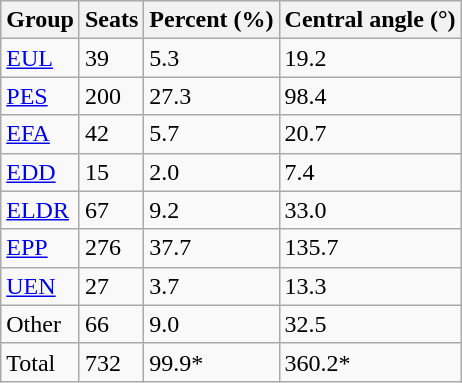<table class="wikitable">
<tr>
<th>Group</th>
<th>Seats</th>
<th>Percent (%)</th>
<th>Central angle (°)</th>
</tr>
<tr>
<td><a href='#'>EUL</a></td>
<td>39</td>
<td>5.3</td>
<td>19.2</td>
</tr>
<tr>
<td><a href='#'>PES</a></td>
<td>200</td>
<td>27.3</td>
<td>98.4</td>
</tr>
<tr>
<td><a href='#'>EFA</a></td>
<td>42</td>
<td>5.7</td>
<td>20.7</td>
</tr>
<tr>
<td><a href='#'>EDD</a></td>
<td>15</td>
<td>2.0</td>
<td>7.4</td>
</tr>
<tr>
<td><a href='#'>ELDR</a></td>
<td>67</td>
<td>9.2</td>
<td>33.0</td>
</tr>
<tr>
<td><a href='#'>EPP</a></td>
<td>276</td>
<td>37.7</td>
<td>135.7</td>
</tr>
<tr>
<td><a href='#'>UEN</a></td>
<td>27</td>
<td>3.7</td>
<td>13.3</td>
</tr>
<tr>
<td>Other</td>
<td>66</td>
<td>9.0</td>
<td>32.5</td>
</tr>
<tr>
<td>Total</td>
<td>732</td>
<td>99.9*</td>
<td>360.2*</td>
</tr>
</table>
